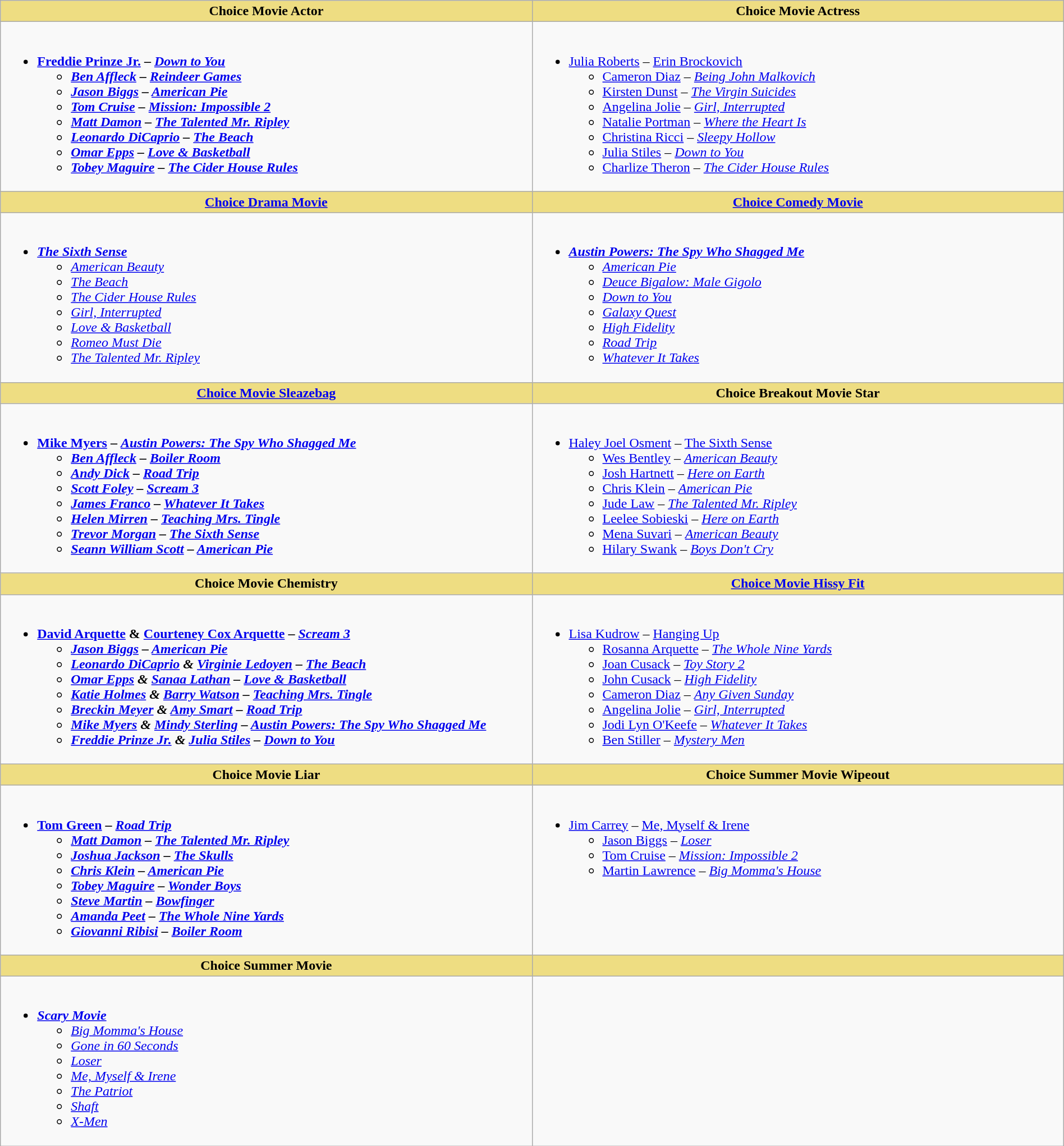<table class="wikitable" style="width:100%">
<tr>
<th style="background:#EEDD82; width:50%">Choice Movie Actor</th>
<th style="background:#EEDD82; width:50%">Choice Movie Actress</th>
</tr>
<tr>
<td valign="top"><br><ul><li><strong><a href='#'>Freddie Prinze Jr.</a> – <em><a href='#'>Down to You</a><strong><em><ul><li><a href='#'>Ben Affleck</a> – </em><a href='#'>Reindeer Games</a><em></li><li><a href='#'>Jason Biggs</a> – </em><a href='#'>American Pie</a><em></li><li><a href='#'>Tom Cruise</a> – </em><a href='#'>Mission: Impossible 2</a><em></li><li><a href='#'>Matt Damon</a> – </em><a href='#'>The Talented Mr. Ripley</a><em></li><li><a href='#'>Leonardo DiCaprio</a> – </em><a href='#'>The Beach</a><em></li><li><a href='#'>Omar Epps</a> – </em><a href='#'>Love & Basketball</a><em></li><li><a href='#'>Tobey Maguire</a> – </em><a href='#'>The Cider House Rules</a><em></li></ul></li></ul></td>
<td valign="top"><br><ul><li></strong><a href='#'>Julia Roberts</a> – </em><a href='#'>Erin Brockovich</a></em></strong><ul><li><a href='#'>Cameron Diaz</a> – <em><a href='#'>Being John Malkovich</a></em></li><li><a href='#'>Kirsten Dunst</a> – <em><a href='#'>The Virgin Suicides</a></em></li><li><a href='#'>Angelina Jolie</a> – <em><a href='#'>Girl, Interrupted</a></em></li><li><a href='#'>Natalie Portman</a> – <em><a href='#'>Where the Heart Is</a></em></li><li><a href='#'>Christina Ricci</a> – <em><a href='#'>Sleepy Hollow</a></em></li><li><a href='#'>Julia Stiles</a> – <em><a href='#'>Down to You</a></em></li><li><a href='#'>Charlize Theron</a> – <em><a href='#'>The Cider House Rules</a></em></li></ul></li></ul></td>
</tr>
<tr>
<th style="background:#EEDD82; width:50%"><a href='#'>Choice Drama Movie</a></th>
<th style="background:#EEDD82; width:50%"><a href='#'>Choice Comedy Movie</a></th>
</tr>
<tr>
<td valign="top"><br><ul><li><strong><em><a href='#'>The Sixth Sense</a></em></strong><ul><li><em><a href='#'>American Beauty</a></em></li><li><em><a href='#'>The Beach</a></em></li><li><em><a href='#'>The Cider House Rules</a></em></li><li><em><a href='#'>Girl, Interrupted</a></em></li><li><em><a href='#'>Love & Basketball</a></em></li><li><em><a href='#'>Romeo Must Die</a></em></li><li><em><a href='#'>The Talented Mr. Ripley</a></em></li></ul></li></ul></td>
<td valign="top"><br><ul><li><strong><em><a href='#'>Austin Powers: The Spy Who Shagged Me</a></em></strong><ul><li><em><a href='#'>American Pie</a></em></li><li><em><a href='#'>Deuce Bigalow: Male Gigolo</a></em></li><li><em><a href='#'>Down to You</a></em></li><li><em><a href='#'>Galaxy Quest</a></em></li><li><em><a href='#'>High Fidelity</a></em></li><li><em><a href='#'>Road Trip</a></em></li><li><em><a href='#'>Whatever It Takes</a></em></li></ul></li></ul></td>
</tr>
<tr>
<th style="background:#EEDD82; width:50%"><a href='#'>Choice Movie Sleazebag</a></th>
<th style="background:#EEDD82; width:50%">Choice Breakout Movie Star</th>
</tr>
<tr>
<td valign="top"><br><ul><li><strong><a href='#'>Mike Myers</a> – <em><a href='#'>Austin Powers: The Spy Who Shagged Me</a><strong><em><ul><li><a href='#'>Ben Affleck</a> – </em><a href='#'>Boiler Room</a><em></li><li><a href='#'>Andy Dick</a> – </em><a href='#'>Road Trip</a><em></li><li><a href='#'>Scott Foley</a> – </em><a href='#'>Scream 3</a><em></li><li><a href='#'>James Franco</a> – </em><a href='#'>Whatever It Takes</a><em></li><li><a href='#'>Helen Mirren</a> – </em><a href='#'>Teaching Mrs. Tingle</a><em></li><li><a href='#'>Trevor Morgan</a> – </em><a href='#'>The Sixth Sense</a><em></li><li><a href='#'>Seann William Scott</a> – </em><a href='#'>American Pie</a><em></li></ul></li></ul></td>
<td valign="top"><br><ul><li></strong><a href='#'>Haley Joel Osment</a> – </em><a href='#'>The Sixth Sense</a></em></strong><ul><li><a href='#'>Wes Bentley</a> – <em><a href='#'>American Beauty</a></em></li><li><a href='#'>Josh Hartnett</a> – <em><a href='#'>Here on Earth</a></em></li><li><a href='#'>Chris Klein</a> – <em><a href='#'>American Pie</a></em></li><li><a href='#'>Jude Law</a> – <em><a href='#'>The Talented Mr. Ripley</a></em></li><li><a href='#'>Leelee Sobieski</a> – <em><a href='#'>Here on Earth</a></em></li><li><a href='#'>Mena Suvari</a> – <em><a href='#'>American Beauty</a></em></li><li><a href='#'>Hilary Swank</a> – <em><a href='#'>Boys Don't Cry</a></em></li></ul></li></ul></td>
</tr>
<tr>
<th style="background:#EEDD82; width:50%">Choice Movie Chemistry</th>
<th style="background:#EEDD82; width:50%"><a href='#'>Choice Movie Hissy Fit</a></th>
</tr>
<tr>
<td valign="top"><br><ul><li><strong><a href='#'>David Arquette</a> & <a href='#'>Courteney Cox Arquette</a> – <em><a href='#'>Scream 3</a><strong><em><ul><li><a href='#'>Jason Biggs</a> – </em><a href='#'>American Pie</a><em></li><li><a href='#'>Leonardo DiCaprio</a> & <a href='#'>Virginie Ledoyen</a> – </em><a href='#'>The Beach</a><em></li><li><a href='#'>Omar Epps</a> & <a href='#'>Sanaa Lathan</a> – </em><a href='#'>Love & Basketball</a><em></li><li><a href='#'>Katie Holmes</a> & <a href='#'>Barry Watson</a> – </em><a href='#'>Teaching Mrs. Tingle</a><em></li><li><a href='#'>Breckin Meyer</a> & <a href='#'>Amy Smart</a> – </em><a href='#'>Road Trip</a><em></li><li><a href='#'>Mike Myers</a> & <a href='#'>Mindy Sterling</a> – </em><a href='#'>Austin Powers: The Spy Who Shagged Me</a><em></li><li><a href='#'>Freddie Prinze Jr.</a> & <a href='#'>Julia Stiles</a> – </em><a href='#'>Down to You</a><em></li></ul></li></ul></td>
<td valign="top"><br><ul><li></strong><a href='#'>Lisa Kudrow</a> – </em><a href='#'>Hanging Up</a></em></strong><ul><li><a href='#'>Rosanna Arquette</a> – <em><a href='#'>The Whole Nine Yards</a></em></li><li><a href='#'>Joan Cusack</a> – <em><a href='#'>Toy Story 2</a></em></li><li><a href='#'>John Cusack</a> – <em><a href='#'>High Fidelity</a></em></li><li><a href='#'>Cameron Diaz</a> – <em><a href='#'>Any Given Sunday</a></em></li><li><a href='#'>Angelina Jolie</a> – <em><a href='#'>Girl, Interrupted</a></em></li><li><a href='#'>Jodi Lyn O'Keefe</a> – <em><a href='#'>Whatever It Takes</a></em></li><li><a href='#'>Ben Stiller</a> – <em><a href='#'>Mystery Men</a></em></li></ul></li></ul></td>
</tr>
<tr>
<th style="background:#EEDD82; width:50%">Choice Movie Liar</th>
<th style="background:#EEDD82; width:50%">Choice Summer Movie Wipeout</th>
</tr>
<tr>
<td valign="top"><br><ul><li><strong><a href='#'>Tom Green</a> – <em><a href='#'>Road Trip</a><strong><em><ul><li><a href='#'>Matt Damon</a> – </em><a href='#'>The Talented Mr. Ripley</a><em></li><li><a href='#'>Joshua Jackson</a> – </em><a href='#'>The Skulls</a><em></li><li><a href='#'>Chris Klein</a> – </em><a href='#'>American Pie</a><em></li><li><a href='#'>Tobey Maguire</a> – </em><a href='#'>Wonder Boys</a><em></li><li><a href='#'>Steve Martin</a> – </em><a href='#'>Bowfinger</a><em></li><li><a href='#'>Amanda Peet</a> – </em><a href='#'>The Whole Nine Yards</a><em></li><li><a href='#'>Giovanni Ribisi</a> – </em><a href='#'>Boiler Room</a><em></li></ul></li></ul></td>
<td valign="top"><br><ul><li></strong><a href='#'>Jim Carrey</a> – </em><a href='#'>Me, Myself & Irene</a></em></strong><ul><li><a href='#'>Jason Biggs</a> – <em><a href='#'>Loser</a></em></li><li><a href='#'>Tom Cruise</a> – <em><a href='#'>Mission: Impossible 2</a></em></li><li><a href='#'>Martin Lawrence</a> – <em><a href='#'>Big Momma's House</a></em></li></ul></li></ul></td>
</tr>
<tr>
<th style="background:#EEDD82;">Choice Summer Movie</th>
<th style="background:#EEDD82;"></th>
</tr>
<tr>
<td valign="top"><br><ul><li><strong><em><a href='#'>Scary Movie</a></em></strong><ul><li><em><a href='#'>Big Momma's House</a></em></li><li><em><a href='#'>Gone in 60 Seconds</a></em></li><li><em><a href='#'>Loser</a></em></li><li><em><a href='#'>Me, Myself & Irene</a></em></li><li><em><a href='#'>The Patriot</a></em></li><li><em><a href='#'>Shaft</a></em></li><li><em><a href='#'>X-Men</a></em></li></ul></li></ul></td>
<td valign="top"></td>
</tr>
</table>
